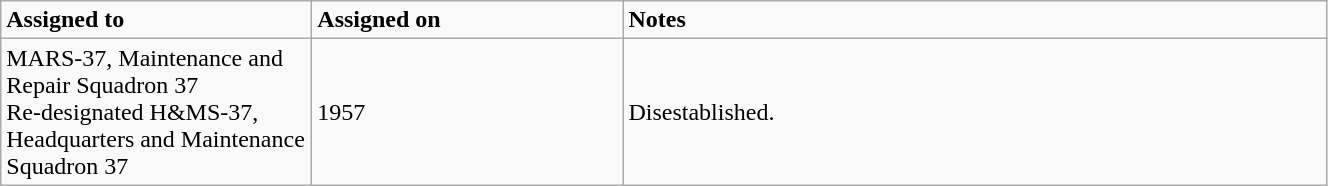<table class="wikitable" style="width: 70%;">
<tr>
<td style="width: 200px;"><strong>Assigned to</strong></td>
<td style="width: 200px;"><strong>Assigned on</strong></td>
<td><strong>Notes</strong></td>
</tr>
<tr>
<td>MARS-37, Maintenance and Repair Squadron 37<br>Re-designated H&MS-37, Headquarters and Maintenance Squadron 37</td>
<td>1957</td>
<td>Disestablished.</td>
</tr>
</table>
